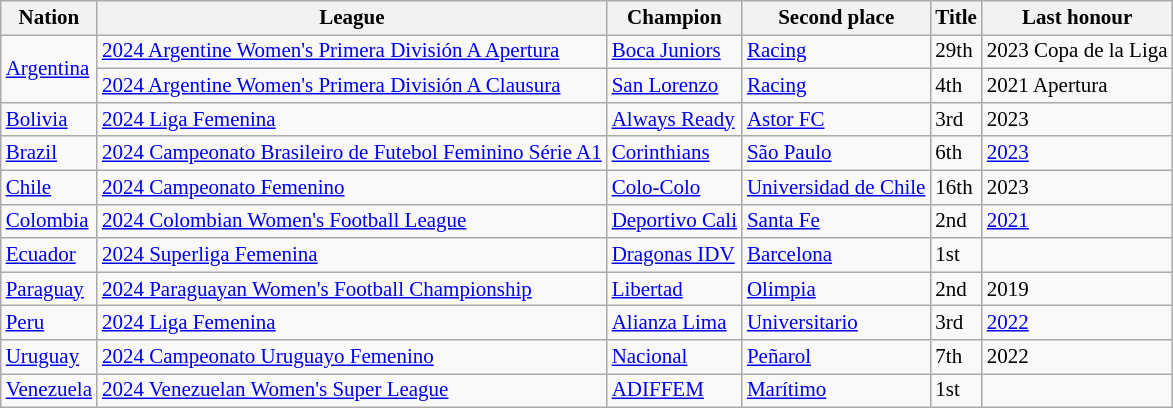<table class=wikitable style="font-size:14px">
<tr>
<th>Nation</th>
<th>League</th>
<th>Champion</th>
<th>Second place</th>
<th data-sort-type="number">Title</th>
<th>Last honour</th>
</tr>
<tr>
<td rowspan=2> <a href='#'>Argentina</a></td>
<td><a href='#'>2024 Argentine Women's Primera División A Apertura</a></td>
<td><a href='#'>Boca Juniors</a></td>
<td><a href='#'>Racing</a></td>
<td>29th</td>
<td>2023 Copa de la Liga</td>
</tr>
<tr>
<td><a href='#'>2024 Argentine Women's Primera División A Clausura</a></td>
<td><a href='#'>San Lorenzo</a></td>
<td><a href='#'>Racing</a></td>
<td>4th</td>
<td>2021 Apertura</td>
</tr>
<tr>
<td> <a href='#'>Bolivia</a></td>
<td><a href='#'>2024 Liga Femenina</a></td>
<td><a href='#'>Always Ready</a></td>
<td><a href='#'>Astor FC</a></td>
<td>3rd</td>
<td>2023</td>
</tr>
<tr>
<td> <a href='#'>Brazil</a></td>
<td><a href='#'>2024 Campeonato Brasileiro de Futebol Feminino Série A1</a></td>
<td><a href='#'>Corinthians</a></td>
<td><a href='#'>São Paulo</a></td>
<td>6th</td>
<td><a href='#'>2023</a></td>
</tr>
<tr>
<td> <a href='#'>Chile</a></td>
<td><a href='#'>2024 Campeonato Femenino</a></td>
<td><a href='#'>Colo-Colo</a></td>
<td><a href='#'>Universidad de Chile</a></td>
<td>16th</td>
<td>2023</td>
</tr>
<tr>
<td> <a href='#'>Colombia</a></td>
<td><a href='#'>2024 Colombian Women's Football League</a></td>
<td><a href='#'>Deportivo Cali</a></td>
<td><a href='#'>Santa Fe</a></td>
<td>2nd</td>
<td><a href='#'>2021</a></td>
</tr>
<tr>
<td> <a href='#'>Ecuador</a></td>
<td><a href='#'>2024 Superliga Femenina</a></td>
<td><a href='#'>Dragonas IDV</a></td>
<td><a href='#'>Barcelona</a></td>
<td>1st</td>
<td></td>
</tr>
<tr>
<td> <a href='#'>Paraguay</a></td>
<td><a href='#'>2024 Paraguayan Women's Football Championship</a></td>
<td><a href='#'>Libertad</a></td>
<td><a href='#'>Olimpia</a></td>
<td>2nd</td>
<td>2019</td>
</tr>
<tr>
<td> <a href='#'>Peru</a></td>
<td><a href='#'>2024 Liga Femenina</a></td>
<td><a href='#'>Alianza Lima</a></td>
<td><a href='#'>Universitario</a></td>
<td>3rd</td>
<td><a href='#'>2022</a></td>
</tr>
<tr>
<td> <a href='#'>Uruguay</a></td>
<td><a href='#'>2024 Campeonato Uruguayo Femenino</a></td>
<td><a href='#'>Nacional</a></td>
<td><a href='#'>Peñarol</a></td>
<td>7th</td>
<td>2022</td>
</tr>
<tr>
<td> <a href='#'>Venezuela</a></td>
<td><a href='#'>2024 Venezuelan Women's Super League</a></td>
<td><a href='#'>ADIFFEM</a></td>
<td><a href='#'>Marítimo</a></td>
<td>1st</td>
<td></td>
</tr>
</table>
